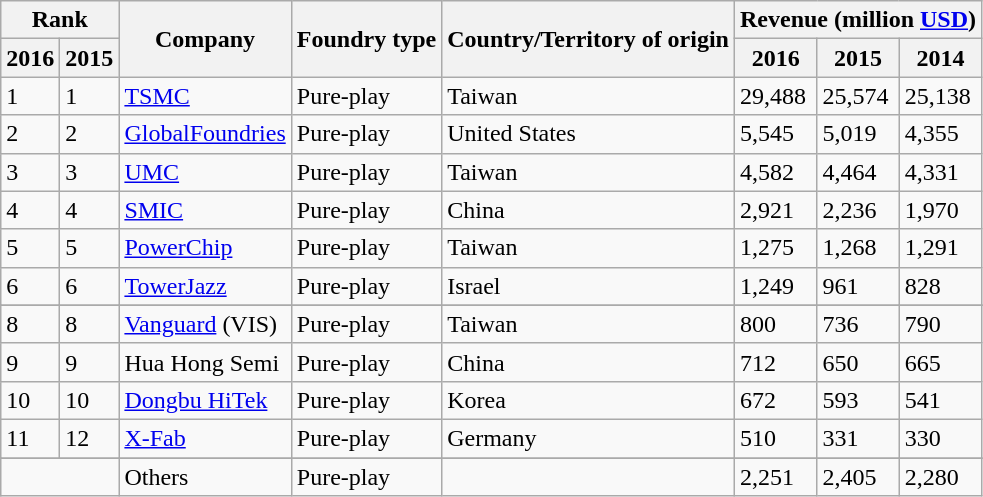<table class="wikitable">
<tr>
<th colspan=2>Rank</th>
<th rowspan=2>Company</th>
<th rowspan=2>Foundry type</th>
<th rowspan=2>Country/Territory of origin</th>
<th colspan=3>Revenue (million <a href='#'>USD</a>)</th>
</tr>
<tr>
<th>2016</th>
<th>2015</th>
<th>2016</th>
<th>2015</th>
<th>2014</th>
</tr>
<tr>
<td>1</td>
<td>1</td>
<td><a href='#'>TSMC</a></td>
<td>Pure-play</td>
<td>Taiwan</td>
<td>29,488</td>
<td>25,574</td>
<td>25,138</td>
</tr>
<tr>
<td>2</td>
<td>2</td>
<td><a href='#'>GlobalFoundries</a></td>
<td>Pure-play</td>
<td>United States</td>
<td>5,545</td>
<td>5,019</td>
<td>4,355</td>
</tr>
<tr>
<td>3</td>
<td>3</td>
<td><a href='#'>UMC</a></td>
<td>Pure-play</td>
<td>Taiwan</td>
<td>4,582</td>
<td>4,464</td>
<td>4,331</td>
</tr>
<tr>
<td>4</td>
<td>4</td>
<td><a href='#'>SMIC</a></td>
<td>Pure-play</td>
<td>China</td>
<td>2,921</td>
<td>2,236</td>
<td>1,970</td>
</tr>
<tr>
<td>5</td>
<td>5</td>
<td><a href='#'>PowerChip</a></td>
<td>Pure-play</td>
<td>Taiwan</td>
<td>1,275</td>
<td>1,268</td>
<td>1,291</td>
</tr>
<tr>
<td>6</td>
<td>6</td>
<td><a href='#'>TowerJazz</a></td>
<td>Pure-play</td>
<td>Israel</td>
<td>1,249</td>
<td>961</td>
<td>828</td>
</tr>
<tr>
</tr>
<tr>
<td>8</td>
<td>8</td>
<td><a href='#'>Vanguard</a> (VIS)</td>
<td>Pure-play</td>
<td>Taiwan</td>
<td>800</td>
<td>736</td>
<td>790</td>
</tr>
<tr>
<td>9</td>
<td>9</td>
<td>Hua Hong Semi</td>
<td>Pure-play</td>
<td>China</td>
<td>712</td>
<td>650</td>
<td>665</td>
</tr>
<tr>
<td>10</td>
<td>10</td>
<td><a href='#'>Dongbu HiTek</a></td>
<td>Pure-play</td>
<td>Korea</td>
<td>672</td>
<td>593</td>
<td>541</td>
</tr>
<tr>
<td>11</td>
<td>12</td>
<td><a href='#'>X-Fab</a></td>
<td>Pure-play</td>
<td>Germany</td>
<td>510</td>
<td>331</td>
<td>330</td>
</tr>
<tr>
</tr>
<tr>
<td colspan=2></td>
<td>Others</td>
<td>Pure-play</td>
<td></td>
<td>2,251</td>
<td>2,405</td>
<td>2,280</td>
</tr>
</table>
